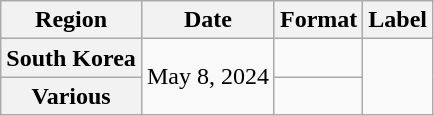<table class="wikitable plainrowheaders">
<tr>
<th scope="col">Region</th>
<th scope="col">Date</th>
<th scope="col">Format</th>
<th scope="col">Label</th>
</tr>
<tr>
<th scope="row">South Korea</th>
<td rowspan="2">May 8, 2024</td>
<td></td>
<td rowspan="2"></td>
</tr>
<tr>
<th scope="row">Various</th>
<td></td>
</tr>
</table>
